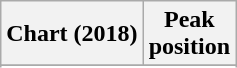<table class="wikitable sortable plainrowheaders" style="text-align:center">
<tr>
<th scope="col">Chart (2018)</th>
<th scope="col">Peak<br> position</th>
</tr>
<tr>
</tr>
<tr>
</tr>
<tr>
</tr>
<tr>
</tr>
<tr>
</tr>
<tr>
</tr>
<tr>
</tr>
<tr>
</tr>
<tr>
</tr>
<tr>
</tr>
</table>
